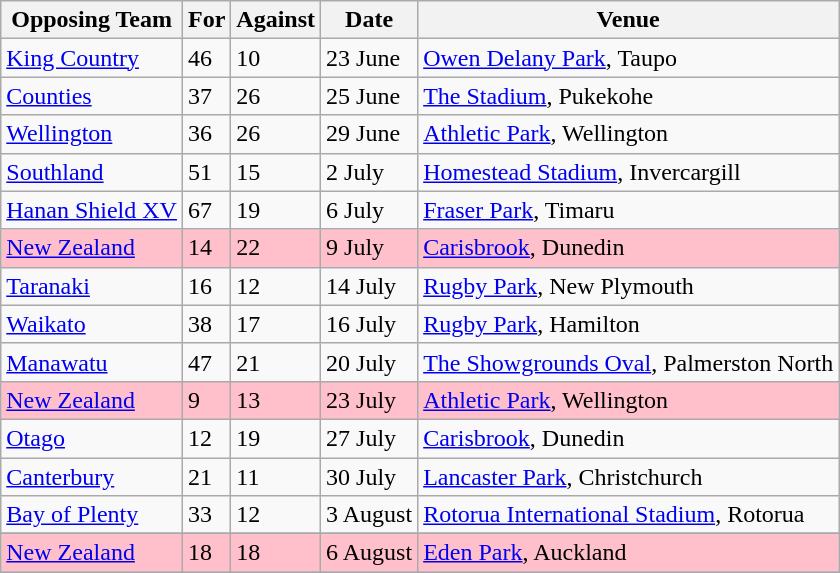<table class="wikitable">
<tr>
<th>Opposing Team</th>
<th>For</th>
<th>Against</th>
<th>Date</th>
<th>Venue</th>
</tr>
<tr>
<td><a href='#'>King Country</a></td>
<td>46</td>
<td>10</td>
<td>23 June</td>
<td><a href='#'>Owen Delany Park</a>, Taupo</td>
</tr>
<tr>
<td><a href='#'>Counties</a></td>
<td>37</td>
<td>26</td>
<td>25 June</td>
<td><a href='#'>The Stadium</a>, Pukekohe</td>
</tr>
<tr>
<td><a href='#'>Wellington</a></td>
<td>36</td>
<td>26</td>
<td>29 June</td>
<td><a href='#'>Athletic Park</a>, Wellington</td>
</tr>
<tr>
<td><a href='#'>Southland</a></td>
<td>51</td>
<td>15</td>
<td>2 July</td>
<td><a href='#'>Homestead Stadium</a>, Invercargill</td>
</tr>
<tr>
<td><a href='#'>Hanan Shield XV</a></td>
<td>67</td>
<td>19</td>
<td>6 July</td>
<td><a href='#'>Fraser Park</a>, Timaru</td>
</tr>
<tr style="background:pink">
<td><a href='#'>New Zealand</a></td>
<td>14</td>
<td>22</td>
<td>9 July</td>
<td><a href='#'>Carisbrook</a>, Dunedin</td>
</tr>
<tr>
<td><a href='#'>Taranaki</a></td>
<td>16</td>
<td>12</td>
<td>14 July</td>
<td><a href='#'>Rugby Park</a>, New Plymouth</td>
</tr>
<tr>
<td><a href='#'>Waikato</a></td>
<td>38</td>
<td>17</td>
<td>16 July</td>
<td><a href='#'>Rugby Park</a>, Hamilton</td>
</tr>
<tr>
<td><a href='#'>Manawatu</a></td>
<td>47</td>
<td>21</td>
<td>20 July</td>
<td><a href='#'>The Showgrounds Oval</a>, Palmerston North</td>
</tr>
<tr style="background:pink">
<td><a href='#'>New Zealand</a></td>
<td>9</td>
<td>13</td>
<td>23 July</td>
<td><a href='#'>Athletic Park</a>, Wellington</td>
</tr>
<tr>
<td><a href='#'>Otago</a></td>
<td>12</td>
<td>19</td>
<td>27 July</td>
<td><a href='#'>Carisbrook</a>, Dunedin</td>
</tr>
<tr>
<td><a href='#'>Canterbury</a></td>
<td>21</td>
<td>11</td>
<td>30 July</td>
<td><a href='#'>Lancaster Park</a>, Christchurch</td>
</tr>
<tr>
<td><a href='#'>Bay of Plenty</a></td>
<td>33</td>
<td>12</td>
<td>3 August</td>
<td><a href='#'>Rotorua International Stadium</a>, Rotorua</td>
</tr>
<tr>
</tr>
<tr style="background:pink">
<td><a href='#'>New Zealand</a></td>
<td>18</td>
<td>18</td>
<td>6 August</td>
<td><a href='#'>Eden Park</a>, Auckland</td>
</tr>
<tr>
</tr>
</table>
